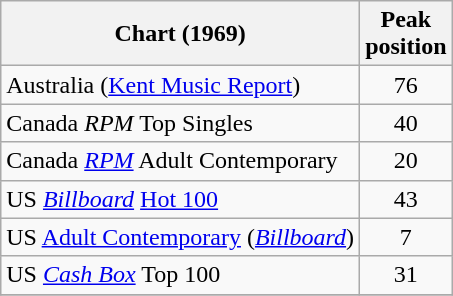<table class="wikitable sortable">
<tr>
<th align="left">Chart (1969)</th>
<th align="left">Peak<br>position</th>
</tr>
<tr>
<td>Australia (<a href='#'>Kent Music Report</a>)</td>
<td style="text-align:center;">76</td>
</tr>
<tr>
<td>Canada <em>RPM</em> Top Singles</td>
<td style="text-align:center;">40</td>
</tr>
<tr>
<td>Canada <em><a href='#'>RPM</a></em> Adult Contemporary</td>
<td style="text-align:center;">20</td>
</tr>
<tr>
<td>US <em><a href='#'>Billboard</a></em> <a href='#'>Hot 100</a></td>
<td style="text-align:center;">43</td>
</tr>
<tr>
<td>US <a href='#'>Adult Contemporary</a> (<em><a href='#'>Billboard</a></em>)</td>
<td style="text-align:center;">7</td>
</tr>
<tr>
<td>US <em><a href='#'>Cash Box</a></em> Top 100 </td>
<td style="text-align:center;">31</td>
</tr>
<tr>
</tr>
</table>
